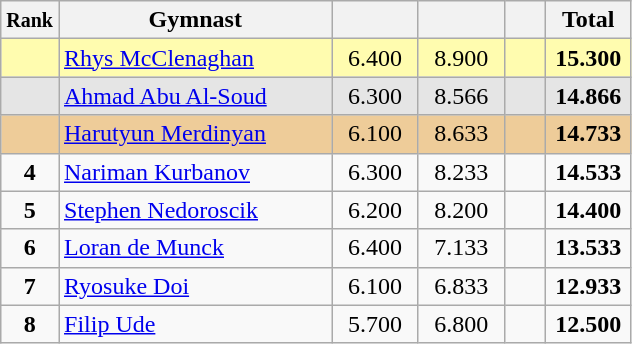<table style="text-align:center;" class="wikitable sortable">
<tr>
<th scope="col" style="width:15px;"><small>Rank</small></th>
<th scope="col" style="width:175px;">Gymnast</th>
<th scope="col" style="width:50px;"><small></small></th>
<th scope="col" style="width:50px;"><small></small></th>
<th scope="col" style="width:20px;"><small></small></th>
<th scope="col" style="width:50px;">Total</th>
</tr>
<tr style="background:#fffcaf;">
<td scope="row" style="text-align:center"><strong></strong></td>
<td style=text-align:left;"> <a href='#'>Rhys McClenaghan</a></td>
<td>6.400</td>
<td>8.900</td>
<td></td>
<td><strong>15.300</strong></td>
</tr>
<tr style="background:#e5e5e5;">
<td style="text-align:center"><strong></strong></td>
<td style=text-align:left;"> <a href='#'>Ahmad Abu Al-Soud</a></td>
<td>6.300</td>
<td>8.566</td>
<td></td>
<td><strong>14.866</strong></td>
</tr>
<tr style="background:#ec9;">
<td style="text-align:center"><strong></strong></td>
<td style=text-align:left;"> <a href='#'>Harutyun Merdinyan</a></td>
<td>6.100</td>
<td>8.633</td>
<td></td>
<td><strong>14.733</strong></td>
</tr>
<tr>
<td scope="row" style="text-align:center"><strong>4</strong></td>
<td style=text-align:left;"> <a href='#'>Nariman Kurbanov</a></td>
<td>6.300</td>
<td>8.233</td>
<td></td>
<td><strong>14.533</strong></td>
</tr>
<tr>
<td scope="row" style="text-align:center"><strong>5</strong></td>
<td style=text-align:left;"> <a href='#'>Stephen Nedoroscik</a></td>
<td>6.200</td>
<td>8.200</td>
<td></td>
<td><strong>14.400</strong></td>
</tr>
<tr>
<td scope="row" style="text-align:center"><strong>6</strong></td>
<td style=text-align:left;"> <a href='#'>Loran de Munck</a></td>
<td>6.400</td>
<td>7.133</td>
<td></td>
<td><strong>13.533</strong></td>
</tr>
<tr>
<td scope="row" style="text-align:center"><strong>7</strong></td>
<td style=text-align:left;"> <a href='#'>Ryosuke Doi</a></td>
<td>6.100</td>
<td>6.833</td>
<td></td>
<td><strong>12.933</strong></td>
</tr>
<tr>
<td scope="row" style="text-align:center"><strong>8</strong></td>
<td style=text-align:left;"> <a href='#'>Filip Ude</a></td>
<td>5.700</td>
<td>6.800</td>
<td></td>
<td><strong>12.500</strong></td>
</tr>
</table>
